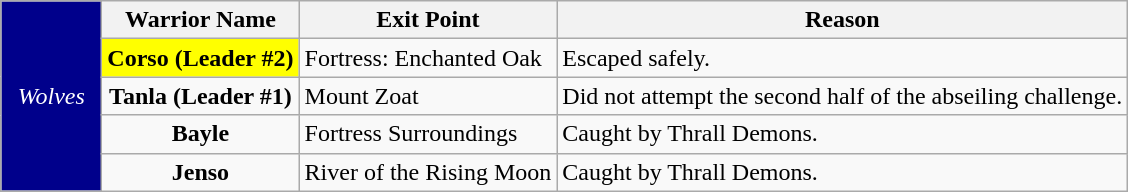<table class="wikitable">
<tr>
<td rowspan="5" bgcolor="darkblue" style="color:white" width="60" align="center"><em>Wolves</em></td>
<th>Warrior Name</th>
<th>Exit Point</th>
<th>Reason</th>
</tr>
<tr>
<td bgcolor="yellow" align="center"><strong>Corso (Leader #2)</strong></td>
<td>Fortress: Enchanted Oak</td>
<td>Escaped safely.</td>
</tr>
<tr>
<td align="center"><strong>Tanla (Leader #1)</strong></td>
<td>Mount Zoat</td>
<td>Did not attempt the second half of the abseiling challenge.</td>
</tr>
<tr>
<td align="center"><strong>Bayle</strong></td>
<td>Fortress Surroundings</td>
<td>Caught by Thrall Demons.</td>
</tr>
<tr>
<td align="center"><strong>Jenso</strong></td>
<td>River of the Rising Moon</td>
<td>Caught by Thrall Demons.</td>
</tr>
</table>
